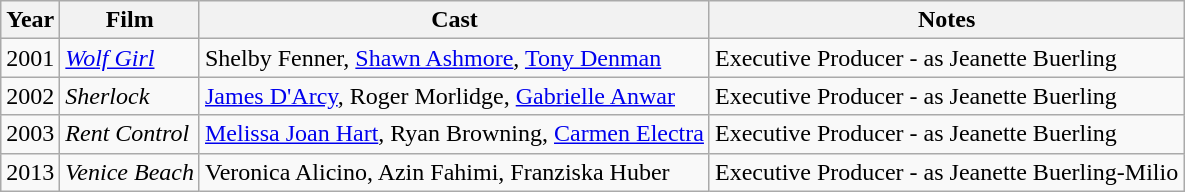<table class="wikitable">
<tr>
<th>Year</th>
<th>Film</th>
<th>Cast</th>
<th>Notes</th>
</tr>
<tr>
<td>2001</td>
<td><a href='#'><em>Wolf Girl</em></a></td>
<td>Shelby Fenner, <a href='#'>Shawn Ashmore</a>, <a href='#'>Tony Denman</a></td>
<td>Executive Producer - as Jeanette Buerling</td>
</tr>
<tr>
<td>2002</td>
<td><em>Sherlock</em></td>
<td><a href='#'>James D'Arcy</a>, Roger Morlidge, <a href='#'>Gabrielle Anwar</a></td>
<td>Executive Producer - as Jeanette Buerling</td>
</tr>
<tr>
<td>2003</td>
<td><em>Rent Control</em></td>
<td><a href='#'>Melissa Joan Hart</a>, Ryan Browning, <a href='#'>Carmen Electra</a></td>
<td>Executive Producer - as Jeanette Buerling</td>
</tr>
<tr>
<td>2013</td>
<td><em>Venice Beach</em></td>
<td>Veronica Alicino, Azin Fahimi, Franziska Huber</td>
<td>Executive Producer - as Jeanette Buerling-Milio</td>
</tr>
</table>
